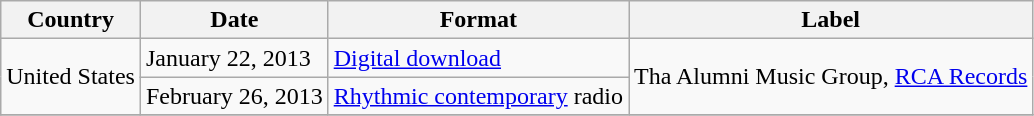<table class="wikitable">
<tr>
<th>Country</th>
<th>Date</th>
<th>Format</th>
<th>Label</th>
</tr>
<tr>
<td rowspan="2">United States</td>
<td>January 22, 2013</td>
<td><a href='#'>Digital download</a></td>
<td rowspan="2">Tha Alumni Music Group, <a href='#'>RCA Records</a></td>
</tr>
<tr>
<td>February 26, 2013</td>
<td><a href='#'>Rhythmic contemporary</a> radio</td>
</tr>
<tr>
</tr>
</table>
